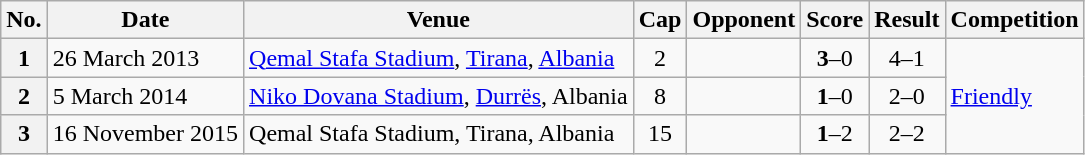<table class="wikitable sortable plainrowheaders">
<tr>
<th scope=col>No.</th>
<th scope=col data-sort-type=date>Date</th>
<th scope=col>Venue</th>
<th scope=col>Cap</th>
<th scope=col>Opponent</th>
<th scope=col>Score</th>
<th scope=col>Result</th>
<th scope=col>Competition</th>
</tr>
<tr>
<th scope=row>1</th>
<td>26 March 2013</td>
<td><a href='#'>Qemal Stafa Stadium</a>, <a href='#'>Tirana</a>, <a href='#'>Albania</a></td>
<td align=center>2</td>
<td></td>
<td align=center><strong>3</strong>–0</td>
<td align=center>4–1</td>
<td rowspan=3><a href='#'>Friendly</a></td>
</tr>
<tr>
<th scope=row>2</th>
<td>5 March 2014</td>
<td><a href='#'>Niko Dovana Stadium</a>, <a href='#'>Durrës</a>, Albania</td>
<td align=center>8</td>
<td></td>
<td align=center><strong>1</strong>–0</td>
<td align=center>2–0</td>
</tr>
<tr>
<th scope=row>3</th>
<td>16 November 2015</td>
<td>Qemal Stafa Stadium, Tirana, Albania</td>
<td align=center>15</td>
<td></td>
<td align=center><strong>1</strong>–2</td>
<td align=center>2–2</td>
</tr>
</table>
